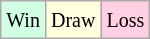<table class="wikitable">
<tr>
<td style="background-color: #d0ffe3;"><small>Win</small></td>
<td style="background-color: #ffffdd;"><small>Draw</small></td>
<td style="background-color: #ffd0e3;"><small>Loss</small></td>
</tr>
</table>
